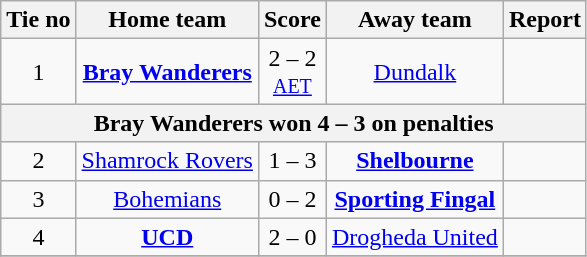<table class="wikitable" style="text-align: center">
<tr>
<th>Tie no</th>
<th>Home team</th>
<th>Score</th>
<th>Away team</th>
<th>Report</th>
</tr>
<tr>
<td>1</td>
<td><strong><a href='#'>Bray Wanderers</a></strong></td>
<td>2 – 2 <br> <small><a href='#'>AET</a></small></td>
<td><a href='#'>Dundalk</a></td>
<td></td>
</tr>
<tr>
<th colspan="5">Bray Wanderers won 4 – 3 on penalties</th>
</tr>
<tr>
<td>2</td>
<td><a href='#'>Shamrock Rovers</a></td>
<td>1 – 3</td>
<td><strong><a href='#'>Shelbourne</a></strong></td>
<td></td>
</tr>
<tr>
<td>3</td>
<td><a href='#'>Bohemians</a></td>
<td>0 – 2</td>
<td><strong><a href='#'>Sporting Fingal</a></strong></td>
<td></td>
</tr>
<tr>
<td>4</td>
<td><strong><a href='#'>UCD</a></strong></td>
<td>2 – 0</td>
<td><a href='#'>Drogheda United</a></td>
<td></td>
</tr>
<tr>
</tr>
</table>
